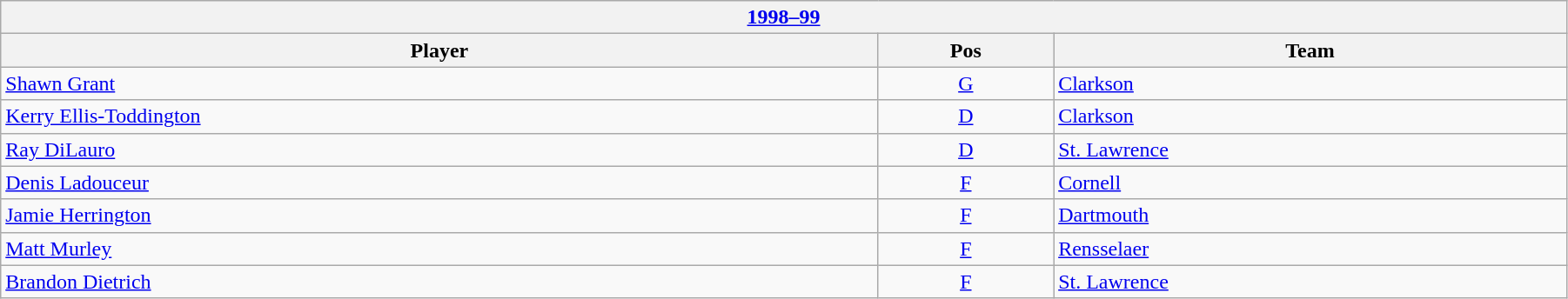<table class="wikitable" width=95%>
<tr>
<th colspan=3><a href='#'>1998–99</a></th>
</tr>
<tr>
<th>Player</th>
<th>Pos</th>
<th>Team</th>
</tr>
<tr>
<td><a href='#'>Shawn Grant</a></td>
<td align=center><a href='#'>G</a></td>
<td><a href='#'>Clarkson</a></td>
</tr>
<tr>
<td><a href='#'>Kerry Ellis-Toddington</a></td>
<td align=center><a href='#'>D</a></td>
<td><a href='#'>Clarkson</a></td>
</tr>
<tr>
<td><a href='#'>Ray DiLauro</a></td>
<td align=center><a href='#'>D</a></td>
<td><a href='#'>St. Lawrence</a></td>
</tr>
<tr>
<td><a href='#'>Denis Ladouceur</a></td>
<td align=center><a href='#'>F</a></td>
<td><a href='#'>Cornell</a></td>
</tr>
<tr>
<td><a href='#'>Jamie Herrington</a></td>
<td align=center><a href='#'>F</a></td>
<td><a href='#'>Dartmouth</a></td>
</tr>
<tr>
<td><a href='#'>Matt Murley</a></td>
<td align=center><a href='#'>F</a></td>
<td><a href='#'>Rensselaer</a></td>
</tr>
<tr>
<td><a href='#'>Brandon Dietrich</a></td>
<td align=center><a href='#'>F</a></td>
<td><a href='#'>St. Lawrence</a></td>
</tr>
</table>
